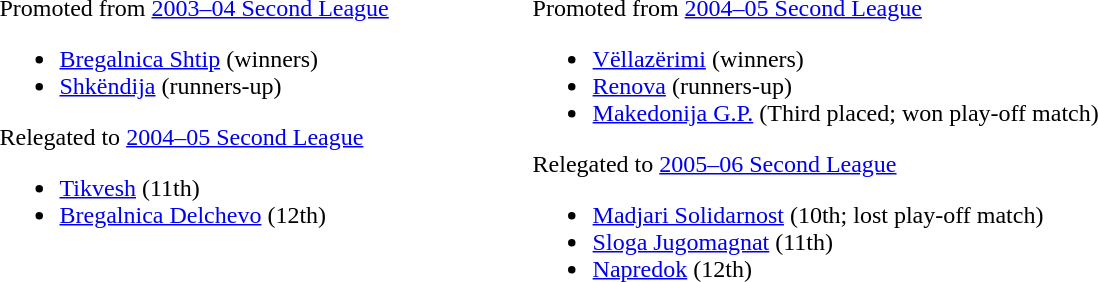<table style="border:0;width:69%;">
<tr style="vertical-align:top;">
<td><br>Promoted from <a href='#'>2003–04 Second League</a><ul><li><a href='#'>Bregalnica Shtip</a> (winners)</li><li><a href='#'>Shkëndija</a> (runners-up)</li></ul>Relegated to <a href='#'>2004–05 Second League</a><ul><li><a href='#'>Tikvesh</a> (11th)</li><li><a href='#'>Bregalnica Delchevo</a> (12th)</li></ul></td>
<td><br>Promoted from <a href='#'>2004–05 Second League</a><ul><li><a href='#'>Vëllazërimi</a> (winners)</li><li><a href='#'>Renova</a> (runners-up)</li><li><a href='#'>Makedonija G.P.</a> (Third placed; won play-off match)</li></ul>Relegated to <a href='#'>2005–06 Second League</a><ul><li><a href='#'>Madjari Solidarnost</a> (10th; lost play-off match)</li><li><a href='#'>Sloga Jugomagnat</a> (11th)</li><li><a href='#'>Napredok</a> (12th)</li></ul></td>
</tr>
</table>
